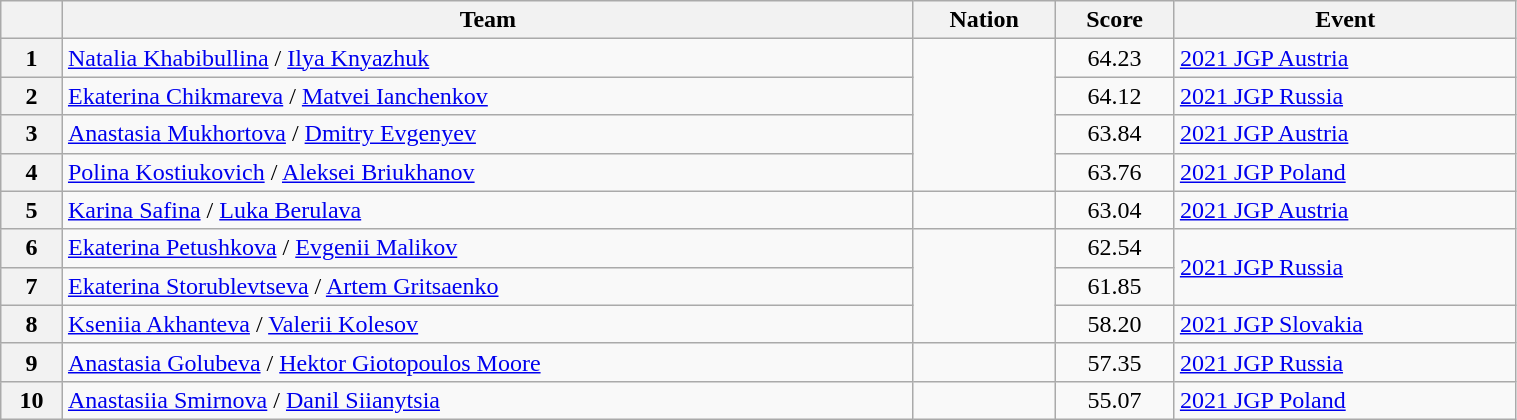<table class="wikitable sortable" style="text-align:left; width:80%">
<tr>
<th scope="col"></th>
<th scope="col">Team</th>
<th scope="col">Nation</th>
<th scope="col">Score</th>
<th scope="col">Event</th>
</tr>
<tr>
<th scope="row">1</th>
<td><a href='#'>Natalia Khabibullina</a> / <a href='#'>Ilya Knyazhuk</a></td>
<td rowspan="4"></td>
<td style="text-align:center;">64.23</td>
<td><a href='#'>2021 JGP Austria</a></td>
</tr>
<tr>
<th scope="row">2</th>
<td><a href='#'>Ekaterina Chikmareva</a> / <a href='#'>Matvei Ianchenkov</a></td>
<td style="text-align:center;">64.12</td>
<td><a href='#'>2021 JGP Russia</a></td>
</tr>
<tr>
<th scope="row">3</th>
<td><a href='#'>Anastasia Mukhortova</a> / <a href='#'>Dmitry Evgenyev</a></td>
<td style="text-align:center;">63.84</td>
<td><a href='#'>2021 JGP Austria</a></td>
</tr>
<tr>
<th scope="row">4</th>
<td><a href='#'>Polina Kostiukovich</a> / <a href='#'>Aleksei Briukhanov</a></td>
<td style="text-align:center;">63.76</td>
<td><a href='#'>2021 JGP Poland</a></td>
</tr>
<tr>
<th scope="row">5</th>
<td><a href='#'>Karina Safina</a> / <a href='#'>Luka Berulava</a></td>
<td></td>
<td style="text-align:center;">63.04</td>
<td><a href='#'>2021 JGP Austria</a></td>
</tr>
<tr>
<th scope="row">6</th>
<td><a href='#'>Ekaterina Petushkova</a> / <a href='#'>Evgenii Malikov</a></td>
<td rowspan="3"></td>
<td style="text-align:center;">62.54</td>
<td rowspan="2"><a href='#'>2021 JGP Russia</a></td>
</tr>
<tr>
<th scope="row">7</th>
<td><a href='#'>Ekaterina Storublevtseva</a> / <a href='#'>Artem Gritsaenko</a></td>
<td style="text-align:center;">61.85</td>
</tr>
<tr>
<th scope="row">8</th>
<td><a href='#'>Kseniia Akhanteva</a> / <a href='#'>Valerii Kolesov</a></td>
<td style="text-align:center;">58.20</td>
<td><a href='#'>2021 JGP Slovakia</a></td>
</tr>
<tr>
<th scope="row">9</th>
<td><a href='#'>Anastasia Golubeva</a> / <a href='#'>Hektor Giotopoulos Moore</a></td>
<td></td>
<td style="text-align:center;">57.35</td>
<td><a href='#'>2021 JGP Russia</a></td>
</tr>
<tr>
<th scope="row">10</th>
<td><a href='#'>Anastasiia Smirnova</a> / <a href='#'>Danil Siianytsia</a></td>
<td></td>
<td style="text-align:center;">55.07</td>
<td><a href='#'>2021 JGP Poland</a></td>
</tr>
</table>
